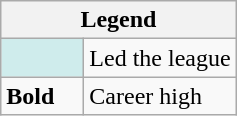<table class="wikitable">
<tr>
<th colspan="2">Legend</th>
</tr>
<tr>
<td style="background:#cfecec; width:3em;"></td>
<td>Led the league</td>
</tr>
<tr>
<td><strong>Bold</strong></td>
<td>Career high</td>
</tr>
</table>
